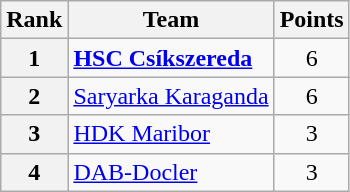<table class="wikitable" style="text-align: center;">
<tr>
<th>Rank</th>
<th>Team</th>
<th>Points</th>
</tr>
<tr>
<th>1</th>
<td style="text-align: left;"> <strong><a href='#'>HSC Csíkszereda</a></strong></td>
<td>6</td>
</tr>
<tr>
<th>2</th>
<td style="text-align: left;"> <a href='#'>Saryarka Karaganda</a></td>
<td>6</td>
</tr>
<tr>
<th>3</th>
<td style="text-align: left;"> <a href='#'>HDK Maribor</a></td>
<td>3</td>
</tr>
<tr>
<th>4</th>
<td style="text-align: left;"> <a href='#'>DAB-Docler</a></td>
<td>3</td>
</tr>
</table>
